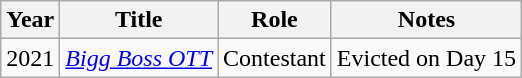<table class="wikitable">
<tr>
<th scope="col">Year</th>
<th scope="col">Title</th>
<th scope="col">Role</th>
<th scope="col" class="unsortable">Notes</th>
</tr>
<tr>
<td>2021</td>
<td><em><a href='#'>Bigg Boss OTT</a></em></td>
<td>Contestant</td>
<td>Evicted on Day 15</td>
</tr>
</table>
